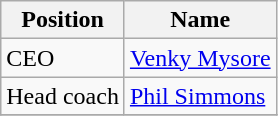<table class="wikitable">
<tr>
<th>Position</th>
<th>Name</th>
</tr>
<tr>
<td>CEO</td>
<td><a href='#'>Venky Mysore</a></td>
</tr>
<tr>
<td>Head coach</td>
<td><a href='#'>Phil Simmons</a></td>
</tr>
<tr>
</tr>
</table>
